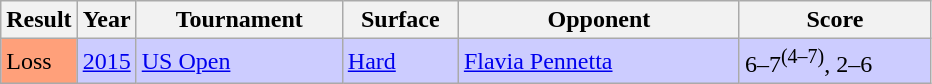<table class="sortable wikitable">
<tr>
<th>Result</th>
<th>Year</th>
<th style="width:130px">Tournament</th>
<th style="width:70px">Surface</th>
<th style="width:180px">Opponent</th>
<th style="width:120px">Score</th>
</tr>
<tr style="background:#ccf;">
<td bgcolor=FFA07A>Loss</td>
<td><a href='#'>2015</a></td>
<td><a href='#'>US Open</a></td>
<td><a href='#'>Hard</a></td>
<td> <a href='#'>Flavia Pennetta</a></td>
<td>6–7<sup>(4–7)</sup>, 2–6</td>
</tr>
</table>
